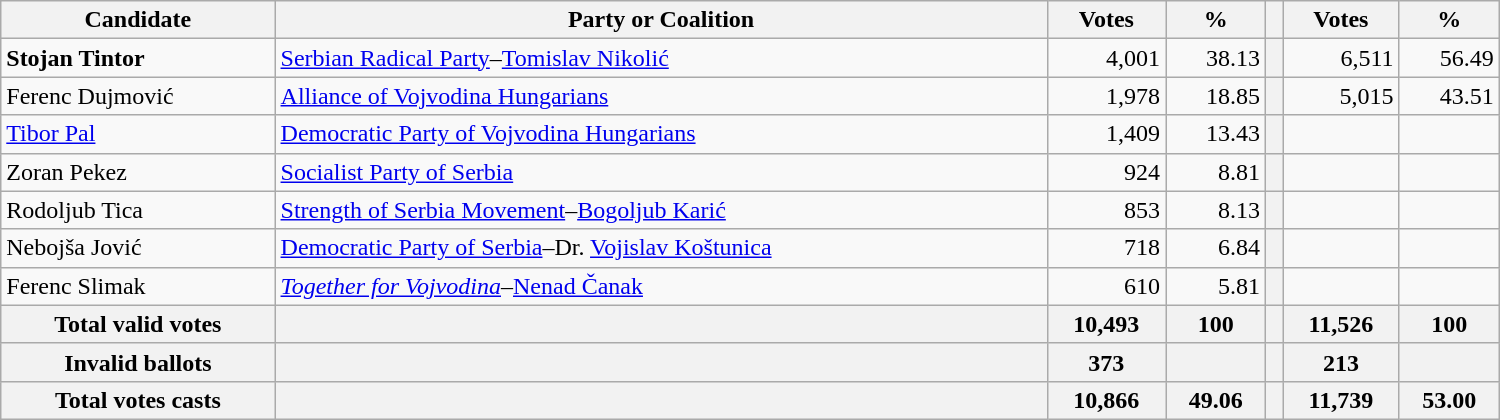<table style="width:1000px;" class="wikitable">
<tr>
<th>Candidate</th>
<th>Party or Coalition</th>
<th>Votes</th>
<th>%</th>
<th></th>
<th>Votes</th>
<th>%</th>
</tr>
<tr>
<td align="left"><strong>Stojan Tintor</strong></td>
<td align="left"><a href='#'>Serbian Radical Party</a>–<a href='#'>Tomislav Nikolić</a></td>
<td align="right">4,001</td>
<td align="right">38.13</td>
<th align="left"></th>
<td align="right">6,511</td>
<td align="right">56.49</td>
</tr>
<tr>
<td align="left">Ferenc Dujmović</td>
<td align="left"><a href='#'>Alliance of Vojvodina Hungarians</a></td>
<td align="right">1,978</td>
<td align="right">18.85</td>
<th align="left"></th>
<td align="right">5,015</td>
<td align="right">43.51</td>
</tr>
<tr>
<td align="left"><a href='#'>Tibor Pal</a></td>
<td align="left"><a href='#'>Democratic Party of Vojvodina Hungarians</a></td>
<td align="right">1,409</td>
<td align="right">13.43</td>
<th align="left"></th>
<td align="right"></td>
<td align="right"></td>
</tr>
<tr>
<td align="left">Zoran Pekez</td>
<td align="left"><a href='#'>Socialist Party of Serbia</a></td>
<td align="right">924</td>
<td align="right">8.81</td>
<th align="left"></th>
<td align="right"></td>
<td align="right"></td>
</tr>
<tr>
<td align="left">Rodoljub Tica</td>
<td align="left"><a href='#'>Strength of Serbia Movement</a>–<a href='#'>Bogoljub Karić</a></td>
<td align="right">853</td>
<td align="right">8.13</td>
<th align="left"></th>
<td align="right"></td>
<td align="right"></td>
</tr>
<tr>
<td align="left">Nebojša Jović</td>
<td align="left"><a href='#'>Democratic Party of Serbia</a>–Dr. <a href='#'>Vojislav Koštunica</a></td>
<td align="right">718</td>
<td align="right">6.84</td>
<th align="left"></th>
<td align="right"></td>
<td align="right"></td>
</tr>
<tr>
<td align="left">Ferenc Slimak</td>
<td align="left"><em><a href='#'>Together for Vojvodina</a></em>–<a href='#'>Nenad Čanak</a></td>
<td align="right">610</td>
<td align="right">5.81</td>
<th align="left"></th>
<td align="right"></td>
<td align="right"></td>
</tr>
<tr>
<th align="left">Total valid votes</th>
<th align="left"></th>
<th align="right">10,493</th>
<th align="right">100</th>
<th align="left"></th>
<th align="right">11,526</th>
<th align="right">100</th>
</tr>
<tr>
<th align="left">Invalid ballots</th>
<th align="left"></th>
<th align="right">373</th>
<th align="right"></th>
<th align="left"></th>
<th align="right">213</th>
<th align="right"></th>
</tr>
<tr>
<th align="left">Total votes casts</th>
<th align="left"></th>
<th align="right">10,866</th>
<th align="right">49.06</th>
<th align="left"></th>
<th align="right">11,739</th>
<th align="right">53.00</th>
</tr>
</table>
